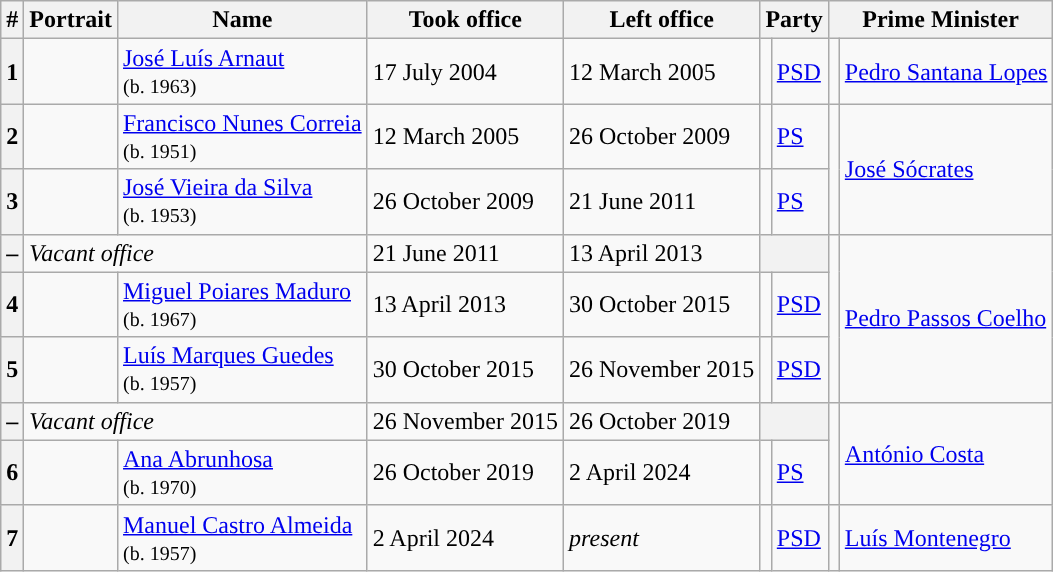<table class="wikitable">
<tr>
<th>#</th>
<th>Portrait</th>
<th>Name</th>
<th>Took office</th>
<th>Left office</th>
<th colspan="2">Party</th>
<th colspan="2">Prime Minister</th>
</tr>
<tr>
<th>1</th>
<td></td>
<td><a href='#'>José Luís Arnaut</a><br><small>(b. 1963)</small></td>
<td>17 July 2004</td>
<td>12 March 2005</td>
<td style="background-color: "></td>
<td><a href='#'>PSD</a></td>
<td style="background-color: "></td>
<td><a href='#'>Pedro Santana Lopes</a></td>
</tr>
<tr>
<th>2</th>
<td></td>
<td><a href='#'>Francisco Nunes Correia</a><br><small>(b. 1951)</small></td>
<td>12 March 2005</td>
<td>26 October 2009</td>
<td style="background-color: "></td>
<td><a href='#'>PS</a></td>
<td rowspan="2" style="background-color: "></td>
<td rowspan="2"><a href='#'>José Sócrates</a></td>
</tr>
<tr>
<th>3</th>
<td></td>
<td><a href='#'>José Vieira da Silva</a><br><small>(b. 1953)</small></td>
<td>26 October 2009</td>
<td>21 June 2011</td>
<td style="background-color: "></td>
<td><a href='#'>PS</a></td>
</tr>
<tr>
<th>–</th>
<td colspan="2"><em>Vacant office</em></td>
<td>21 June 2011</td>
<td>13 April 2013</td>
<th colspan="2"></th>
<td rowspan="3" style="background-color: "></td>
<td rowspan="3"><a href='#'>Pedro Passos Coelho</a></td>
</tr>
<tr>
<th>4</th>
<td></td>
<td><a href='#'>Miguel Poiares Maduro</a><br><small>(b. 1967)</small></td>
<td>13 April 2013</td>
<td>30 October 2015</td>
<td style="background-color: "></td>
<td><a href='#'>PSD</a></td>
</tr>
<tr>
<th>5</th>
<td></td>
<td><a href='#'>Luís Marques Guedes</a><br><small>(b. 1957)</small></td>
<td>30 October 2015</td>
<td>26 November 2015</td>
<td style="background-color: "></td>
<td><a href='#'>PSD</a></td>
</tr>
<tr>
<th>–</th>
<td colspan="2"><em>Vacant office</em></td>
<td>26 November 2015</td>
<td>26 October 2019</td>
<th colspan="2"></th>
<td rowspan="2" style="background-color: "></td>
<td rowspan="2"><a href='#'>António Costa</a></td>
</tr>
<tr>
<th>6</th>
<td></td>
<td><a href='#'>Ana Abrunhosa</a><br><small>(b. 1970)</small></td>
<td>26 October 2019</td>
<td>2 April 2024</td>
<td style="background-color: "></td>
<td><a href='#'>PS</a></td>
</tr>
<tr>
<th>7</th>
<td></td>
<td><a href='#'>Manuel Castro Almeida</a><br><small>(b. 1957)</small></td>
<td>2 April 2024</td>
<td><em>present</em></td>
<td style="background-color: "></td>
<td><a href='#'>PSD</a></td>
<td style="background-color: "></td>
<td><a href='#'>Luís Montenegro</a></td>
</tr>
</table>
